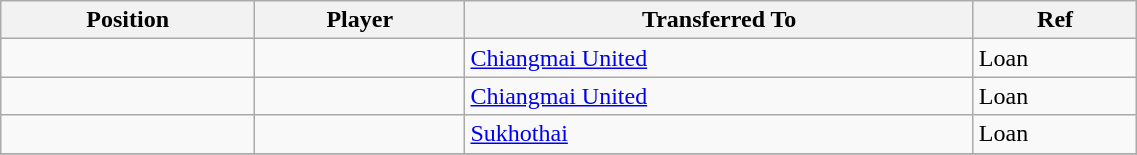<table class="wikitable sortable" style="width:60%; text-align:center; font-size:100%; text-align:left;">
<tr>
<th>Position</th>
<th>Player</th>
<th>Transferred To</th>
<th>Ref</th>
</tr>
<tr>
<td></td>
<td></td>
<td> <a href='#'>Chiangmai United</a></td>
<td>Loan</td>
</tr>
<tr>
<td></td>
<td></td>
<td> <a href='#'>Chiangmai United</a></td>
<td>Loan</td>
</tr>
<tr>
<td></td>
<td></td>
<td> <a href='#'>Sukhothai</a></td>
<td>Loan</td>
</tr>
<tr>
</tr>
</table>
